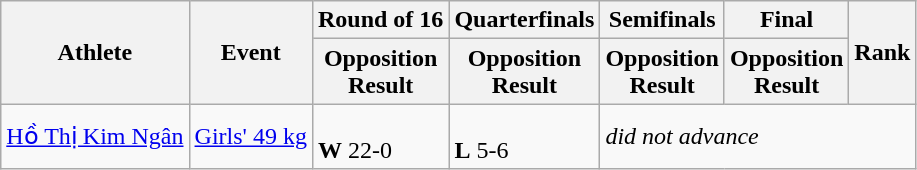<table class="wikitable">
<tr>
<th rowspan="2">Athlete</th>
<th rowspan="2">Event</th>
<th>Round of 16</th>
<th>Quarterfinals</th>
<th>Semifinals</th>
<th>Final</th>
<th rowspan="2">Rank</th>
</tr>
<tr>
<th>Opposition<br>Result</th>
<th>Opposition<br>Result</th>
<th>Opposition<br>Result</th>
<th>Opposition<br>Result</th>
</tr>
<tr>
<td align=left><a href='#'>Hồ Thị Kim Ngân</a></td>
<td align=left><a href='#'>Girls' 49 kg</a></td>
<td><br> <strong>W</strong> 22-0</td>
<td><br> <strong>L</strong> 5-6</td>
<td Colspan=3><em>did not advance</em></td>
</tr>
</table>
